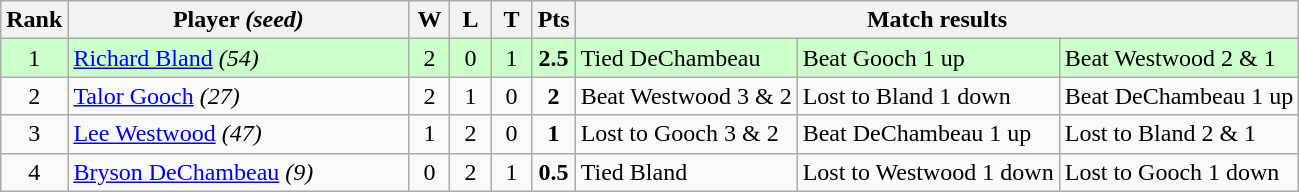<table class="wikitable" style="text-align:center">
<tr>
<th width="20">Rank</th>
<th width="220">Player <em>(seed)</em></th>
<th width="20">W</th>
<th width="20">L</th>
<th width="20">T</th>
<th width="20">Pts</th>
<th colspan=3>Match results</th>
</tr>
<tr style="background:#cfc">
<td>1</td>
<td align=left> <a href='#'>Richard Bland</a> <em>(54)</em></td>
<td>2</td>
<td>0</td>
<td>1</td>
<td><strong>2.5</strong></td>
<td align=left>Tied DeChambeau</td>
<td align=left>Beat Gooch 1 up</td>
<td align=left>Beat Westwood 2 & 1</td>
</tr>
<tr>
<td>2</td>
<td align=left> <a href='#'>Talor Gooch</a> <em>(27)</em></td>
<td>2</td>
<td>1</td>
<td>0</td>
<td><strong>2</strong></td>
<td align=left>Beat Westwood 3 & 2</td>
<td align=left>Lost to Bland 1 down</td>
<td align=left>Beat DeChambeau 1 up</td>
</tr>
<tr>
<td>3</td>
<td align=left> <a href='#'>Lee Westwood</a> <em>(47)</em></td>
<td>1</td>
<td>2</td>
<td>0</td>
<td><strong>1</strong></td>
<td align=left>Lost to Gooch 3 & 2</td>
<td align=left>Beat DeChambeau 1 up</td>
<td align=left>Lost to Bland 2 & 1</td>
</tr>
<tr>
<td>4</td>
<td align=left> <a href='#'>Bryson DeChambeau</a> <em>(9)</em></td>
<td>0</td>
<td>2</td>
<td>1</td>
<td><strong>0.5</strong></td>
<td align=left>Tied Bland</td>
<td align=left>Lost to Westwood 1 down</td>
<td align=left>Lost to Gooch 1 down</td>
</tr>
</table>
